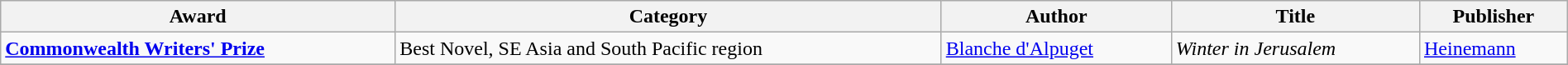<table class="wikitable" width=100%>
<tr>
<th>Award</th>
<th>Category</th>
<th>Author</th>
<th>Title</th>
<th>Publisher</th>
</tr>
<tr>
<td><strong><a href='#'>Commonwealth Writers' Prize</a></strong></td>
<td>Best Novel, SE Asia and South Pacific region</td>
<td><a href='#'>Blanche d'Alpuget</a></td>
<td><em>Winter in Jerusalem</em></td>
<td><a href='#'>Heinemann</a></td>
</tr>
<tr>
</tr>
</table>
